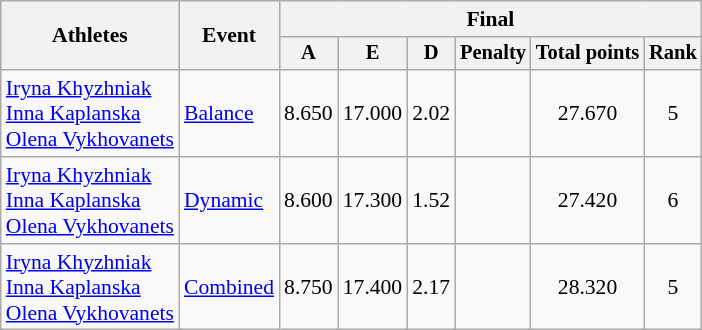<table class="wikitable" style="font-size:90%">
<tr>
<th rowspan="2">Athletes</th>
<th rowspan="2">Event</th>
<th colspan="6">Final</th>
</tr>
<tr style="font-size:95%">
<th>A</th>
<th>E</th>
<th>D</th>
<th>Penalty</th>
<th>Total points</th>
<th>Rank</th>
</tr>
<tr align=center>
<td align=left><a href='#'>Iryna Khyzhniak</a><br><a href='#'>Inna Kaplanska</a><br><a href='#'>Olena Vykhovanets</a></td>
<td align=left><a href='#'>Balance</a></td>
<td>8.650</td>
<td>17.000</td>
<td>2.02</td>
<td></td>
<td>27.670</td>
<td>5</td>
</tr>
<tr align=center>
<td align=left><a href='#'>Iryna Khyzhniak</a><br><a href='#'>Inna Kaplanska</a><br><a href='#'>Olena Vykhovanets</a></td>
<td align=left><a href='#'>Dynamic</a></td>
<td>8.600</td>
<td>17.300</td>
<td>1.52</td>
<td></td>
<td>27.420</td>
<td>6</td>
</tr>
<tr align=center>
<td align=left><a href='#'>Iryna Khyzhniak</a><br><a href='#'>Inna Kaplanska</a><br><a href='#'>Olena Vykhovanets</a></td>
<td align=left><a href='#'>Combined</a></td>
<td>8.750</td>
<td>17.400</td>
<td>2.17</td>
<td></td>
<td>28.320</td>
<td>5</td>
</tr>
</table>
